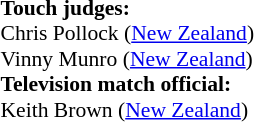<table width=100% style="font-size: 90%">
<tr>
<td><br><strong>Touch judges:</strong>
<br>Chris Pollock (<a href='#'>New Zealand</a>)
<br>Vinny Munro (<a href='#'>New Zealand</a>)
<br><strong>Television match official:</strong>
<br>Keith Brown (<a href='#'>New Zealand</a>)</td>
</tr>
</table>
